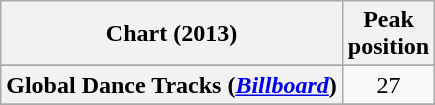<table class="wikitable plainrowheaders" style="text-align:center;">
<tr>
<th scope="col">Chart (2013)</th>
<th scope="col">Peak<br>position</th>
</tr>
<tr>
</tr>
<tr>
</tr>
<tr>
<th scope="row">Global Dance Tracks (<em><a href='#'>Billboard</a></em>)</th>
<td align=center>27</td>
</tr>
<tr>
</tr>
</table>
